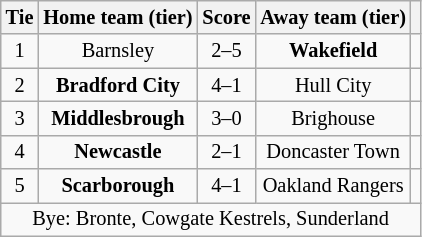<table class="wikitable" style="text-align:center; font-size:85%">
<tr>
<th>Tie</th>
<th>Home team (tier)</th>
<th>Score</th>
<th>Away team (tier)</th>
<th></th>
</tr>
<tr>
<td align="center">1</td>
<td>Barnsley</td>
<td align="center">2–5</td>
<td><strong>Wakefield</strong></td>
<td></td>
</tr>
<tr>
<td align="center">2</td>
<td><strong>Bradford City</strong></td>
<td align="center">4–1</td>
<td>Hull City</td>
<td></td>
</tr>
<tr>
<td align="center">3</td>
<td><strong>Middlesbrough</strong></td>
<td align="center">3–0</td>
<td>Brighouse</td>
<td></td>
</tr>
<tr>
<td align="center">4</td>
<td><strong>Newcastle</strong></td>
<td align="center">2–1</td>
<td>Doncaster Town</td>
<td></td>
</tr>
<tr>
<td align="center">5</td>
<td><strong>Scarborough</strong></td>
<td align="center">4–1</td>
<td>Oakland Rangers</td>
<td></td>
</tr>
<tr>
<td colspan="5" align="center">Bye: Bronte, Cowgate Kestrels, Sunderland</td>
</tr>
</table>
